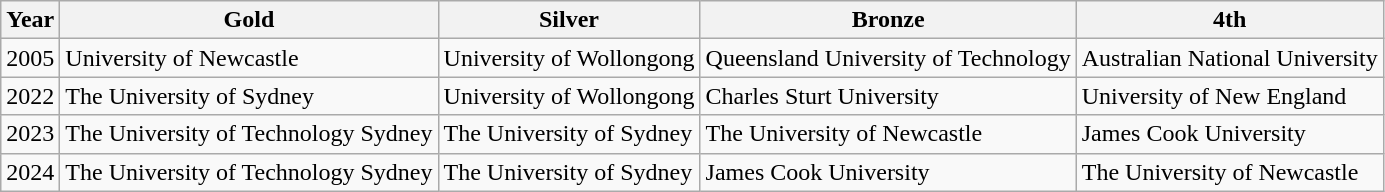<table class="wikitable">
<tr>
<th>Year</th>
<th>Gold</th>
<th>Silver</th>
<th>Bronze</th>
<th>4th</th>
</tr>
<tr>
<td>2005</td>
<td>University of Newcastle</td>
<td>University of Wollongong</td>
<td>Queensland University of Technology</td>
<td>Australian National University</td>
</tr>
<tr>
<td>2022</td>
<td>The University of Sydney</td>
<td>University of Wollongong</td>
<td>Charles Sturt University</td>
<td>University of New England</td>
</tr>
<tr>
<td>2023</td>
<td>The University of Technology Sydney</td>
<td>The University of Sydney</td>
<td>The University of Newcastle</td>
<td>James Cook University</td>
</tr>
<tr>
<td>2024</td>
<td>The University of Technology Sydney</td>
<td>The University of Sydney</td>
<td>James Cook University</td>
<td>The University of Newcastle</td>
</tr>
</table>
